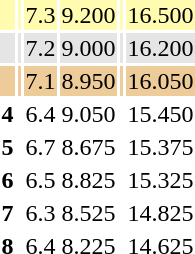<table>
<tr style="background:#fffcaf;">
<td></td>
<td align=left></td>
<td>7.3</td>
<td>9.200</td>
<td></td>
<td>16.500</td>
</tr>
<tr style="background:#e5e5e5;">
<td></td>
<td align=left></td>
<td>7.2</td>
<td>9.000</td>
<td></td>
<td>16.200</td>
</tr>
<tr style="background:#ec9;">
<td></td>
<td align=left></td>
<td>7.1</td>
<td>8.950</td>
<td></td>
<td>16.050</td>
</tr>
<tr>
<th><strong>4</strong></th>
<td align=left></td>
<td>6.4</td>
<td>9.050</td>
<td></td>
<td>15.450</td>
</tr>
<tr>
<th><strong>5</strong></th>
<td align=left></td>
<td>6.7</td>
<td>8.675</td>
<td></td>
<td>15.375</td>
</tr>
<tr>
<th><strong>6</strong></th>
<td align=left></td>
<td>6.5</td>
<td>8.825</td>
<td></td>
<td>15.325</td>
</tr>
<tr>
<th><strong>7</strong></th>
<td align=left></td>
<td>6.3</td>
<td>8.525</td>
<td></td>
<td>14.825</td>
</tr>
<tr>
<th><strong>8</strong></th>
<td align=left></td>
<td>6.4</td>
<td>8.225</td>
<td></td>
<td>14.625</td>
</tr>
</table>
